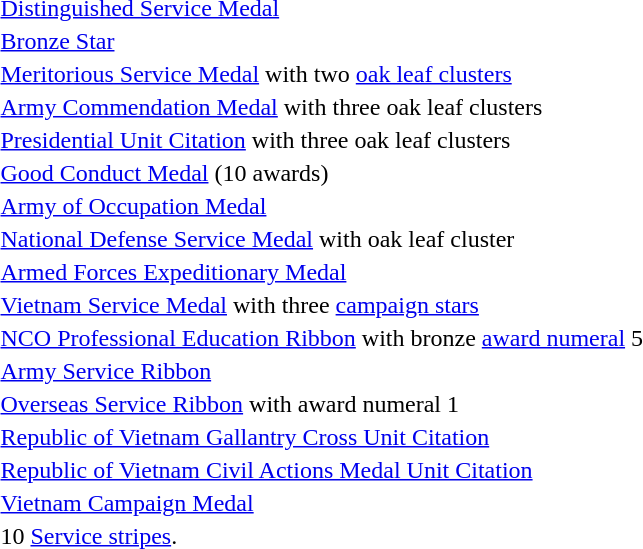<table>
<tr>
<td></td>
<td><a href='#'>Distinguished Service Medal</a></td>
</tr>
<tr>
<td></td>
<td><a href='#'>Bronze Star</a></td>
</tr>
<tr>
<td></td>
<td><a href='#'>Meritorious Service Medal</a> with two <a href='#'>oak leaf clusters</a></td>
</tr>
<tr>
<td></td>
<td><a href='#'>Army Commendation Medal</a> with three oak leaf clusters</td>
</tr>
<tr>
<td></td>
<td><a href='#'>Presidential Unit Citation</a> with three oak leaf clusters</td>
</tr>
<tr>
<td></td>
<td><a href='#'>Good Conduct Medal</a> (10 awards)</td>
</tr>
<tr>
<td></td>
<td><a href='#'>Army of Occupation Medal</a></td>
</tr>
<tr>
<td></td>
<td><a href='#'>National Defense Service Medal</a> with oak leaf cluster</td>
</tr>
<tr>
<td></td>
<td><a href='#'>Armed Forces Expeditionary Medal</a></td>
</tr>
<tr>
<td></td>
<td><a href='#'>Vietnam Service Medal</a> with three <a href='#'>campaign stars</a></td>
</tr>
<tr>
<td><span></span></td>
<td><a href='#'>NCO Professional Education Ribbon</a> with bronze <a href='#'>award numeral</a> 5</td>
</tr>
<tr>
<td></td>
<td><a href='#'>Army Service Ribbon</a></td>
</tr>
<tr>
<td><span></span></td>
<td><a href='#'>Overseas Service Ribbon</a> with award numeral 1</td>
</tr>
<tr>
<td></td>
<td><a href='#'>Republic of Vietnam Gallantry Cross Unit Citation</a></td>
</tr>
<tr>
<td></td>
<td><a href='#'>Republic of Vietnam Civil Actions Medal Unit Citation</a></td>
</tr>
<tr>
<td></td>
<td><a href='#'>Vietnam Campaign Medal</a></td>
</tr>
<tr>
<td></td>
<td>10 <a href='#'>Service stripes</a>.</td>
</tr>
</table>
